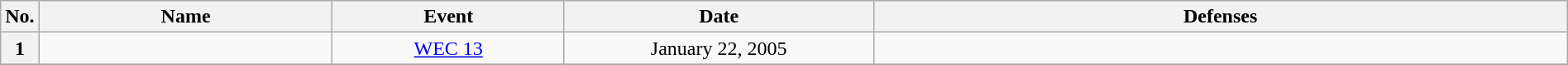<table class="wikitable" width=100%>
<tr>
<th width=1%>No.</th>
<th width=19%>Name</th>
<th width=15%>Event</th>
<th width=20%>Date</th>
<th width=45%>Defenses</th>
</tr>
<tr>
<th>1</th>
<td align=left><br></td>
<td align=center><a href='#'>WEC 13</a> <br></td>
<td align=center>January 22, 2005</td>
<td></td>
</tr>
<tr>
</tr>
</table>
